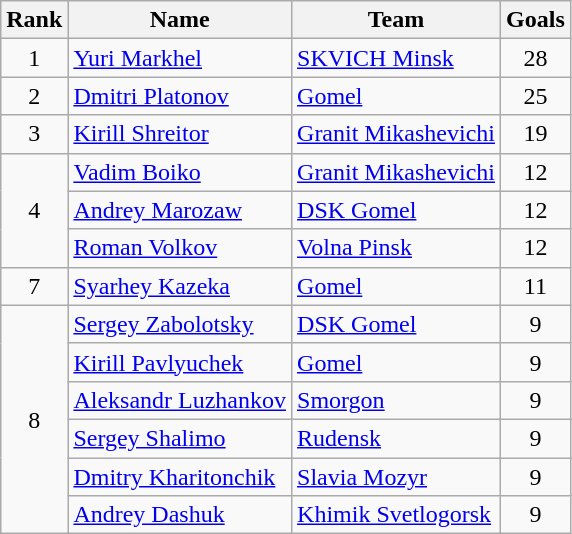<table class="wikitable">
<tr>
<th>Rank</th>
<th>Name</th>
<th>Team</th>
<th>Goals</th>
</tr>
<tr>
<td align=center>1</td>
<td> <a href='#'>Yuri Markhel</a></td>
<td><a href='#'>SKVICH Minsk</a></td>
<td align="center">28</td>
</tr>
<tr>
<td align=center>2</td>
<td> <a href='#'>Dmitri Platonov</a></td>
<td><a href='#'>Gomel</a></td>
<td align=center>25</td>
</tr>
<tr>
<td align=center>3</td>
<td> <a href='#'>Kirill Shreitor</a></td>
<td><a href='#'>Granit Mikashevichi</a></td>
<td align=center>19</td>
</tr>
<tr>
<td align=center rowspan="3">4</td>
<td> <a href='#'>Vadim Boiko</a></td>
<td><a href='#'>Granit Mikashevichi</a></td>
<td align="center">12</td>
</tr>
<tr>
<td> <a href='#'>Andrey Marozaw</a></td>
<td><a href='#'>DSK Gomel</a></td>
<td align="center">12</td>
</tr>
<tr>
<td> <a href='#'>Roman Volkov</a></td>
<td><a href='#'>Volna Pinsk</a></td>
<td align="center">12</td>
</tr>
<tr>
<td align="center">7</td>
<td> <a href='#'>Syarhey Kazeka</a></td>
<td><a href='#'>Gomel</a></td>
<td align="center">11</td>
</tr>
<tr>
<td align="center" rowspan="6">8</td>
<td> <a href='#'>Sergey Zabolotsky</a></td>
<td><a href='#'>DSK Gomel</a></td>
<td align="center">9</td>
</tr>
<tr>
<td> <a href='#'>Kirill Pavlyuchek</a></td>
<td><a href='#'>Gomel</a></td>
<td align="center">9</td>
</tr>
<tr>
<td> <a href='#'>Aleksandr Luzhankov</a></td>
<td><a href='#'>Smorgon</a></td>
<td align="center">9</td>
</tr>
<tr>
<td> <a href='#'>Sergey Shalimo</a></td>
<td><a href='#'>Rudensk</a></td>
<td align="center">9</td>
</tr>
<tr>
<td> <a href='#'>Dmitry Kharitonchik</a></td>
<td><a href='#'>Slavia Mozyr</a></td>
<td align="center">9</td>
</tr>
<tr>
<td> <a href='#'>Andrey Dashuk</a></td>
<td><a href='#'>Khimik Svetlogorsk</a></td>
<td align="center">9</td>
</tr>
</table>
